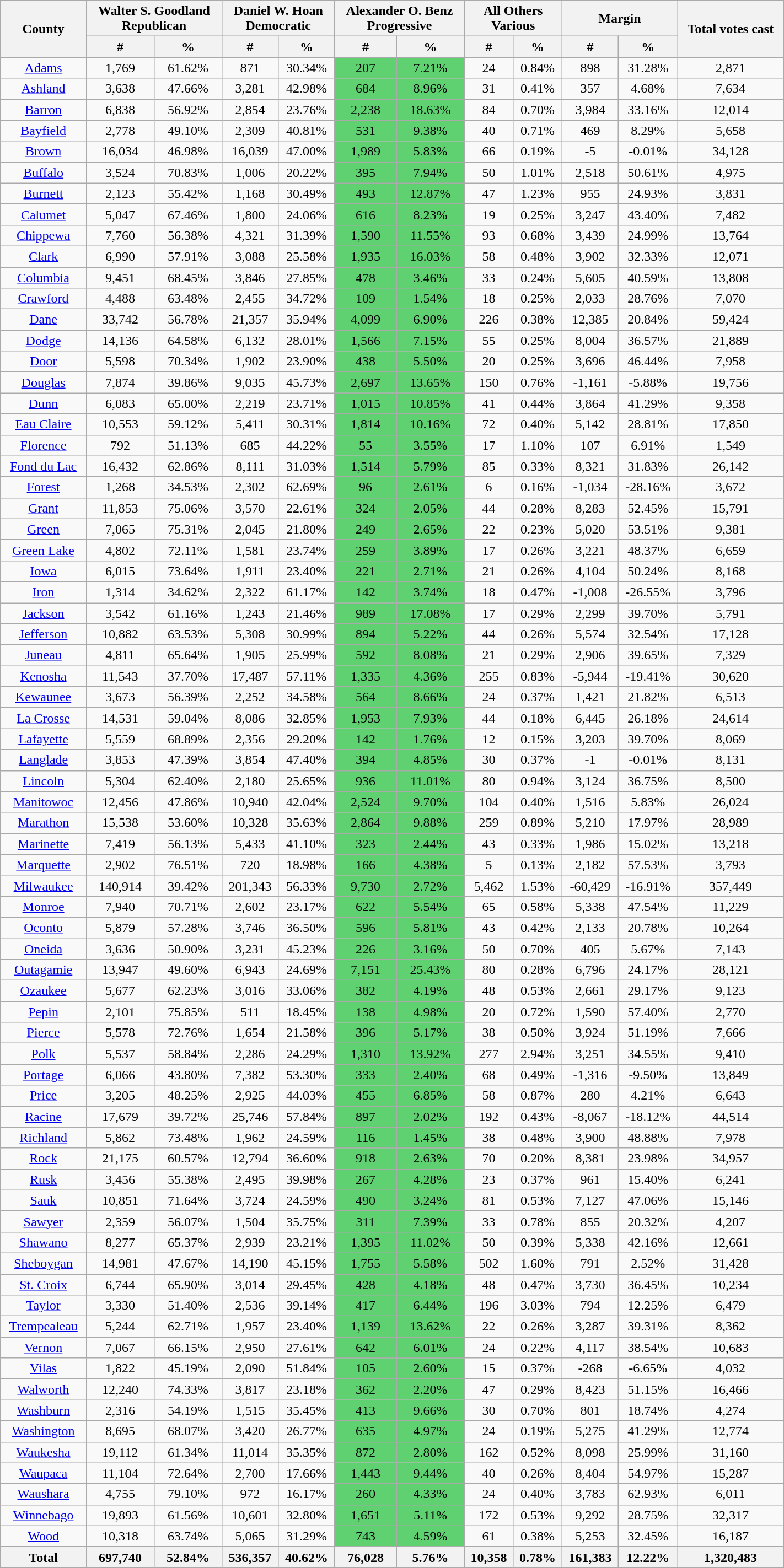<table width="75%" class="wikitable sortable" style="text-align:center">
<tr>
<th rowspan="2" style="text-align:center;">County</th>
<th colspan="2" style="text-align:center;">Walter S. Goodland<br>Republican</th>
<th colspan="2" style="text-align:center;">Daniel W. Hoan<br>Democratic</th>
<th colspan="2" style="text-align:center;">Alexander O. Benz<br>Progressive</th>
<th colspan="2" style="text-align:center;">All Others<br>Various</th>
<th colspan="2" style="text-align:center;">Margin</th>
<th rowspan="2" style="text-align:center;">Total votes cast</th>
</tr>
<tr>
<th style="text-align:center;" data-sort-type="number">#</th>
<th style="text-align:center;" data-sort-type="number">%</th>
<th style="text-align:center;" data-sort-type="number">#</th>
<th style="text-align:center;" data-sort-type="number">%</th>
<th style="text-align:center;" data-sort-type="number">#</th>
<th style="text-align:center;" data-sort-type="number">%</th>
<th style="text-align:center;" data-sort-type="number">#</th>
<th style="text-align:center;" data-sort-type="number">%</th>
<th style="text-align:center;" data-sort-type="number">#</th>
<th style="text-align:center;" data-sort-type="number">%</th>
</tr>
<tr style="text-align:center;">
<td><a href='#'>Adams</a></td>
<td>1,769</td>
<td>61.62%</td>
<td>871</td>
<td>30.34%</td>
<td bgcolor="#5FD170">207</td>
<td bgcolor="#5FD170">7.21%</td>
<td>24</td>
<td>0.84%</td>
<td>898</td>
<td>31.28%</td>
<td>2,871</td>
</tr>
<tr style="text-align:center;">
<td><a href='#'>Ashland</a></td>
<td>3,638</td>
<td>47.66%</td>
<td>3,281</td>
<td>42.98%</td>
<td bgcolor="#5FD170">684</td>
<td bgcolor="#5FD170">8.96%</td>
<td>31</td>
<td>0.41%</td>
<td>357</td>
<td>4.68%</td>
<td>7,634</td>
</tr>
<tr style="text-align:center;">
<td><a href='#'>Barron</a></td>
<td>6,838</td>
<td>56.92%</td>
<td>2,854</td>
<td>23.76%</td>
<td bgcolor="#5FD170">2,238</td>
<td bgcolor="#5FD170">18.63%</td>
<td>84</td>
<td>0.70%</td>
<td>3,984</td>
<td>33.16%</td>
<td>12,014</td>
</tr>
<tr style="text-align:center;">
<td><a href='#'>Bayfield</a></td>
<td>2,778</td>
<td>49.10%</td>
<td>2,309</td>
<td>40.81%</td>
<td bgcolor="#5FD170">531</td>
<td bgcolor="#5FD170">9.38%</td>
<td>40</td>
<td>0.71%</td>
<td>469</td>
<td>8.29%</td>
<td>5,658</td>
</tr>
<tr style="text-align:center;">
<td><a href='#'>Brown</a></td>
<td>16,034</td>
<td>46.98%</td>
<td>16,039</td>
<td>47.00%</td>
<td bgcolor="#5FD170">1,989</td>
<td bgcolor="#5FD170">5.83%</td>
<td>66</td>
<td>0.19%</td>
<td>-5</td>
<td>-0.01%</td>
<td>34,128</td>
</tr>
<tr style="text-align:center;">
<td><a href='#'>Buffalo</a></td>
<td>3,524</td>
<td>70.83%</td>
<td>1,006</td>
<td>20.22%</td>
<td bgcolor="#5FD170">395</td>
<td bgcolor="#5FD170">7.94%</td>
<td>50</td>
<td>1.01%</td>
<td>2,518</td>
<td>50.61%</td>
<td>4,975</td>
</tr>
<tr style="text-align:center;">
<td><a href='#'>Burnett</a></td>
<td>2,123</td>
<td>55.42%</td>
<td>1,168</td>
<td>30.49%</td>
<td bgcolor="#5FD170">493</td>
<td bgcolor="#5FD170">12.87%</td>
<td>47</td>
<td>1.23%</td>
<td>955</td>
<td>24.93%</td>
<td>3,831</td>
</tr>
<tr style="text-align:center;">
<td><a href='#'>Calumet</a></td>
<td>5,047</td>
<td>67.46%</td>
<td>1,800</td>
<td>24.06%</td>
<td bgcolor="#5FD170">616</td>
<td bgcolor="#5FD170">8.23%</td>
<td>19</td>
<td>0.25%</td>
<td>3,247</td>
<td>43.40%</td>
<td>7,482</td>
</tr>
<tr style="text-align:center;">
<td><a href='#'>Chippewa</a></td>
<td>7,760</td>
<td>56.38%</td>
<td>4,321</td>
<td>31.39%</td>
<td bgcolor="#5FD170">1,590</td>
<td bgcolor="#5FD170">11.55%</td>
<td>93</td>
<td>0.68%</td>
<td>3,439</td>
<td>24.99%</td>
<td>13,764</td>
</tr>
<tr style="text-align:center;">
<td><a href='#'>Clark</a></td>
<td>6,990</td>
<td>57.91%</td>
<td>3,088</td>
<td>25.58%</td>
<td bgcolor="#5FD170">1,935</td>
<td bgcolor="#5FD170">16.03%</td>
<td>58</td>
<td>0.48%</td>
<td>3,902</td>
<td>32.33%</td>
<td>12,071</td>
</tr>
<tr style="text-align:center;">
<td><a href='#'>Columbia</a></td>
<td>9,451</td>
<td>68.45%</td>
<td>3,846</td>
<td>27.85%</td>
<td bgcolor="#5FD170">478</td>
<td bgcolor="#5FD170">3.46%</td>
<td>33</td>
<td>0.24%</td>
<td>5,605</td>
<td>40.59%</td>
<td>13,808</td>
</tr>
<tr style="text-align:center;">
<td><a href='#'>Crawford</a></td>
<td>4,488</td>
<td>63.48%</td>
<td>2,455</td>
<td>34.72%</td>
<td bgcolor="#5FD170">109</td>
<td bgcolor="#5FD170">1.54%</td>
<td>18</td>
<td>0.25%</td>
<td>2,033</td>
<td>28.76%</td>
<td>7,070</td>
</tr>
<tr style="text-align:center;">
<td><a href='#'>Dane</a></td>
<td>33,742</td>
<td>56.78%</td>
<td>21,357</td>
<td>35.94%</td>
<td bgcolor="#5FD170">4,099</td>
<td bgcolor="#5FD170">6.90%</td>
<td>226</td>
<td>0.38%</td>
<td>12,385</td>
<td>20.84%</td>
<td>59,424</td>
</tr>
<tr style="text-align:center;">
<td><a href='#'>Dodge</a></td>
<td>14,136</td>
<td>64.58%</td>
<td>6,132</td>
<td>28.01%</td>
<td bgcolor="#5FD170">1,566</td>
<td bgcolor="#5FD170">7.15%</td>
<td>55</td>
<td>0.25%</td>
<td>8,004</td>
<td>36.57%</td>
<td>21,889</td>
</tr>
<tr style="text-align:center;">
<td><a href='#'>Door</a></td>
<td>5,598</td>
<td>70.34%</td>
<td>1,902</td>
<td>23.90%</td>
<td bgcolor="#5FD170">438</td>
<td bgcolor="#5FD170">5.50%</td>
<td>20</td>
<td>0.25%</td>
<td>3,696</td>
<td>46.44%</td>
<td>7,958</td>
</tr>
<tr style="text-align:center;">
<td><a href='#'>Douglas</a></td>
<td>7,874</td>
<td>39.86%</td>
<td>9,035</td>
<td>45.73%</td>
<td bgcolor="#5FD170">2,697</td>
<td bgcolor="#5FD170">13.65%</td>
<td>150</td>
<td>0.76%</td>
<td>-1,161</td>
<td>-5.88%</td>
<td>19,756</td>
</tr>
<tr style="text-align:center;">
<td><a href='#'>Dunn</a></td>
<td>6,083</td>
<td>65.00%</td>
<td>2,219</td>
<td>23.71%</td>
<td bgcolor="#5FD170">1,015</td>
<td bgcolor="#5FD170">10.85%</td>
<td>41</td>
<td>0.44%</td>
<td>3,864</td>
<td>41.29%</td>
<td>9,358</td>
</tr>
<tr style="text-align:center;">
<td><a href='#'>Eau Claire</a></td>
<td>10,553</td>
<td>59.12%</td>
<td>5,411</td>
<td>30.31%</td>
<td bgcolor="#5FD170">1,814</td>
<td bgcolor="#5FD170">10.16%</td>
<td>72</td>
<td>0.40%</td>
<td>5,142</td>
<td>28.81%</td>
<td>17,850</td>
</tr>
<tr style="text-align:center;">
<td><a href='#'>Florence</a></td>
<td>792</td>
<td>51.13%</td>
<td>685</td>
<td>44.22%</td>
<td bgcolor="#5FD170">55</td>
<td bgcolor="#5FD170">3.55%</td>
<td>17</td>
<td>1.10%</td>
<td>107</td>
<td>6.91%</td>
<td>1,549</td>
</tr>
<tr style="text-align:center;">
<td><a href='#'>Fond du Lac</a></td>
<td>16,432</td>
<td>62.86%</td>
<td>8,111</td>
<td>31.03%</td>
<td bgcolor="#5FD170">1,514</td>
<td bgcolor="#5FD170">5.79%</td>
<td>85</td>
<td>0.33%</td>
<td>8,321</td>
<td>31.83%</td>
<td>26,142</td>
</tr>
<tr style="text-align:center;">
<td><a href='#'>Forest</a></td>
<td>1,268</td>
<td>34.53%</td>
<td>2,302</td>
<td>62.69%</td>
<td bgcolor="#5FD170">96</td>
<td bgcolor="#5FD170">2.61%</td>
<td>6</td>
<td>0.16%</td>
<td>-1,034</td>
<td>-28.16%</td>
<td>3,672</td>
</tr>
<tr style="text-align:center;">
<td><a href='#'>Grant</a></td>
<td>11,853</td>
<td>75.06%</td>
<td>3,570</td>
<td>22.61%</td>
<td bgcolor="#5FD170">324</td>
<td bgcolor="#5FD170">2.05%</td>
<td>44</td>
<td>0.28%</td>
<td>8,283</td>
<td>52.45%</td>
<td>15,791</td>
</tr>
<tr style="text-align:center;">
<td><a href='#'>Green</a></td>
<td>7,065</td>
<td>75.31%</td>
<td>2,045</td>
<td>21.80%</td>
<td bgcolor="#5FD170">249</td>
<td bgcolor="#5FD170">2.65%</td>
<td>22</td>
<td>0.23%</td>
<td>5,020</td>
<td>53.51%</td>
<td>9,381</td>
</tr>
<tr style="text-align:center;">
<td><a href='#'>Green Lake</a></td>
<td>4,802</td>
<td>72.11%</td>
<td>1,581</td>
<td>23.74%</td>
<td bgcolor="#5FD170">259</td>
<td bgcolor="#5FD170">3.89%</td>
<td>17</td>
<td>0.26%</td>
<td>3,221</td>
<td>48.37%</td>
<td>6,659</td>
</tr>
<tr style="text-align:center;">
<td><a href='#'>Iowa</a></td>
<td>6,015</td>
<td>73.64%</td>
<td>1,911</td>
<td>23.40%</td>
<td bgcolor="#5FD170">221</td>
<td bgcolor="#5FD170">2.71%</td>
<td>21</td>
<td>0.26%</td>
<td>4,104</td>
<td>50.24%</td>
<td>8,168</td>
</tr>
<tr style="text-align:center;">
<td><a href='#'>Iron</a></td>
<td>1,314</td>
<td>34.62%</td>
<td>2,322</td>
<td>61.17%</td>
<td bgcolor="#5FD170">142</td>
<td bgcolor="#5FD170">3.74%</td>
<td>18</td>
<td>0.47%</td>
<td>-1,008</td>
<td>-26.55%</td>
<td>3,796</td>
</tr>
<tr style="text-align:center;">
<td><a href='#'>Jackson</a></td>
<td>3,542</td>
<td>61.16%</td>
<td>1,243</td>
<td>21.46%</td>
<td bgcolor="#5FD170">989</td>
<td bgcolor="#5FD170">17.08%</td>
<td>17</td>
<td>0.29%</td>
<td>2,299</td>
<td>39.70%</td>
<td>5,791</td>
</tr>
<tr style="text-align:center;">
<td><a href='#'>Jefferson</a></td>
<td>10,882</td>
<td>63.53%</td>
<td>5,308</td>
<td>30.99%</td>
<td bgcolor="#5FD170">894</td>
<td bgcolor="#5FD170">5.22%</td>
<td>44</td>
<td>0.26%</td>
<td>5,574</td>
<td>32.54%</td>
<td>17,128</td>
</tr>
<tr style="text-align:center;">
<td><a href='#'>Juneau</a></td>
<td>4,811</td>
<td>65.64%</td>
<td>1,905</td>
<td>25.99%</td>
<td bgcolor="#5FD170">592</td>
<td bgcolor="#5FD170">8.08%</td>
<td>21</td>
<td>0.29%</td>
<td>2,906</td>
<td>39.65%</td>
<td>7,329</td>
</tr>
<tr style="text-align:center;">
<td><a href='#'>Kenosha</a></td>
<td>11,543</td>
<td>37.70%</td>
<td>17,487</td>
<td>57.11%</td>
<td bgcolor="#5FD170">1,335</td>
<td bgcolor="#5FD170">4.36%</td>
<td>255</td>
<td>0.83%</td>
<td>-5,944</td>
<td>-19.41%</td>
<td>30,620</td>
</tr>
<tr style="text-align:center;">
<td><a href='#'>Kewaunee</a></td>
<td>3,673</td>
<td>56.39%</td>
<td>2,252</td>
<td>34.58%</td>
<td bgcolor="#5FD170">564</td>
<td bgcolor="#5FD170">8.66%</td>
<td>24</td>
<td>0.37%</td>
<td>1,421</td>
<td>21.82%</td>
<td>6,513</td>
</tr>
<tr style="text-align:center;">
<td><a href='#'>La Crosse</a></td>
<td>14,531</td>
<td>59.04%</td>
<td>8,086</td>
<td>32.85%</td>
<td bgcolor="#5FD170">1,953</td>
<td bgcolor="#5FD170">7.93%</td>
<td>44</td>
<td>0.18%</td>
<td>6,445</td>
<td>26.18%</td>
<td>24,614</td>
</tr>
<tr style="text-align:center;">
<td><a href='#'>Lafayette</a></td>
<td>5,559</td>
<td>68.89%</td>
<td>2,356</td>
<td>29.20%</td>
<td bgcolor="#5FD170">142</td>
<td bgcolor="#5FD170">1.76%</td>
<td>12</td>
<td>0.15%</td>
<td>3,203</td>
<td>39.70%</td>
<td>8,069</td>
</tr>
<tr style="text-align:center;">
<td><a href='#'>Langlade</a></td>
<td>3,853</td>
<td>47.39%</td>
<td>3,854</td>
<td>47.40%</td>
<td bgcolor="#5FD170">394</td>
<td bgcolor="#5FD170">4.85%</td>
<td>30</td>
<td>0.37%</td>
<td>-1</td>
<td>-0.01%</td>
<td>8,131</td>
</tr>
<tr style="text-align:center;">
<td><a href='#'>Lincoln</a></td>
<td>5,304</td>
<td>62.40%</td>
<td>2,180</td>
<td>25.65%</td>
<td bgcolor="#5FD170">936</td>
<td bgcolor="#5FD170">11.01%</td>
<td>80</td>
<td>0.94%</td>
<td>3,124</td>
<td>36.75%</td>
<td>8,500</td>
</tr>
<tr style="text-align:center;">
<td><a href='#'>Manitowoc</a></td>
<td>12,456</td>
<td>47.86%</td>
<td>10,940</td>
<td>42.04%</td>
<td bgcolor="#5FD170">2,524</td>
<td bgcolor="#5FD170">9.70%</td>
<td>104</td>
<td>0.40%</td>
<td>1,516</td>
<td>5.83%</td>
<td>26,024</td>
</tr>
<tr style="text-align:center;">
<td><a href='#'>Marathon</a></td>
<td>15,538</td>
<td>53.60%</td>
<td>10,328</td>
<td>35.63%</td>
<td bgcolor="#5FD170">2,864</td>
<td bgcolor="#5FD170">9.88%</td>
<td>259</td>
<td>0.89%</td>
<td>5,210</td>
<td>17.97%</td>
<td>28,989</td>
</tr>
<tr style="text-align:center;">
<td><a href='#'>Marinette</a></td>
<td>7,419</td>
<td>56.13%</td>
<td>5,433</td>
<td>41.10%</td>
<td bgcolor="#5FD170">323</td>
<td bgcolor="#5FD170">2.44%</td>
<td>43</td>
<td>0.33%</td>
<td>1,986</td>
<td>15.02%</td>
<td>13,218</td>
</tr>
<tr style="text-align:center;">
<td><a href='#'>Marquette</a></td>
<td>2,902</td>
<td>76.51%</td>
<td>720</td>
<td>18.98%</td>
<td bgcolor="#5FD170">166</td>
<td bgcolor="#5FD170">4.38%</td>
<td>5</td>
<td>0.13%</td>
<td>2,182</td>
<td>57.53%</td>
<td>3,793</td>
</tr>
<tr style="text-align:center;">
<td><a href='#'>Milwaukee</a></td>
<td>140,914</td>
<td>39.42%</td>
<td>201,343</td>
<td>56.33%</td>
<td bgcolor="#5FD170">9,730</td>
<td bgcolor="#5FD170">2.72%</td>
<td>5,462</td>
<td>1.53%</td>
<td>-60,429</td>
<td>-16.91%</td>
<td>357,449</td>
</tr>
<tr style="text-align:center;">
<td><a href='#'>Monroe</a></td>
<td>7,940</td>
<td>70.71%</td>
<td>2,602</td>
<td>23.17%</td>
<td bgcolor="#5FD170">622</td>
<td bgcolor="#5FD170">5.54%</td>
<td>65</td>
<td>0.58%</td>
<td>5,338</td>
<td>47.54%</td>
<td>11,229</td>
</tr>
<tr style="text-align:center;">
<td><a href='#'>Oconto</a></td>
<td>5,879</td>
<td>57.28%</td>
<td>3,746</td>
<td>36.50%</td>
<td bgcolor="#5FD170">596</td>
<td bgcolor="#5FD170">5.81%</td>
<td>43</td>
<td>0.42%</td>
<td>2,133</td>
<td>20.78%</td>
<td>10,264</td>
</tr>
<tr style="text-align:center;">
<td><a href='#'>Oneida</a></td>
<td>3,636</td>
<td>50.90%</td>
<td>3,231</td>
<td>45.23%</td>
<td bgcolor="#5FD170">226</td>
<td bgcolor="#5FD170">3.16%</td>
<td>50</td>
<td>0.70%</td>
<td>405</td>
<td>5.67%</td>
<td>7,143</td>
</tr>
<tr style="text-align:center;">
<td><a href='#'>Outagamie</a></td>
<td>13,947</td>
<td>49.60%</td>
<td>6,943</td>
<td>24.69%</td>
<td bgcolor="#5FD170">7,151</td>
<td bgcolor="#5FD170">25.43%</td>
<td>80</td>
<td>0.28%</td>
<td>6,796</td>
<td>24.17%</td>
<td>28,121</td>
</tr>
<tr style="text-align:center;">
<td><a href='#'>Ozaukee</a></td>
<td>5,677</td>
<td>62.23%</td>
<td>3,016</td>
<td>33.06%</td>
<td bgcolor="#5FD170">382</td>
<td bgcolor="#5FD170">4.19%</td>
<td>48</td>
<td>0.53%</td>
<td>2,661</td>
<td>29.17%</td>
<td>9,123</td>
</tr>
<tr style="text-align:center;">
<td><a href='#'>Pepin</a></td>
<td>2,101</td>
<td>75.85%</td>
<td>511</td>
<td>18.45%</td>
<td bgcolor="#5FD170">138</td>
<td bgcolor="#5FD170">4.98%</td>
<td>20</td>
<td>0.72%</td>
<td>1,590</td>
<td>57.40%</td>
<td>2,770</td>
</tr>
<tr style="text-align:center;">
<td><a href='#'>Pierce</a></td>
<td>5,578</td>
<td>72.76%</td>
<td>1,654</td>
<td>21.58%</td>
<td bgcolor="#5FD170">396</td>
<td bgcolor="#5FD170">5.17%</td>
<td>38</td>
<td>0.50%</td>
<td>3,924</td>
<td>51.19%</td>
<td>7,666</td>
</tr>
<tr style="text-align:center;">
<td><a href='#'>Polk</a></td>
<td>5,537</td>
<td>58.84%</td>
<td>2,286</td>
<td>24.29%</td>
<td bgcolor="#5FD170">1,310</td>
<td bgcolor="#5FD170">13.92%</td>
<td>277</td>
<td>2.94%</td>
<td>3,251</td>
<td>34.55%</td>
<td>9,410</td>
</tr>
<tr style="text-align:center;">
<td><a href='#'>Portage</a></td>
<td>6,066</td>
<td>43.80%</td>
<td>7,382</td>
<td>53.30%</td>
<td bgcolor="#5FD170">333</td>
<td bgcolor="#5FD170">2.40%</td>
<td>68</td>
<td>0.49%</td>
<td>-1,316</td>
<td>-9.50%</td>
<td>13,849</td>
</tr>
<tr style="text-align:center;">
<td><a href='#'>Price</a></td>
<td>3,205</td>
<td>48.25%</td>
<td>2,925</td>
<td>44.03%</td>
<td bgcolor="#5FD170">455</td>
<td bgcolor="#5FD170">6.85%</td>
<td>58</td>
<td>0.87%</td>
<td>280</td>
<td>4.21%</td>
<td>6,643</td>
</tr>
<tr style="text-align:center;">
<td><a href='#'>Racine</a></td>
<td>17,679</td>
<td>39.72%</td>
<td>25,746</td>
<td>57.84%</td>
<td bgcolor="#5FD170">897</td>
<td bgcolor="#5FD170">2.02%</td>
<td>192</td>
<td>0.43%</td>
<td>-8,067</td>
<td>-18.12%</td>
<td>44,514</td>
</tr>
<tr style="text-align:center;">
<td><a href='#'>Richland</a></td>
<td>5,862</td>
<td>73.48%</td>
<td>1,962</td>
<td>24.59%</td>
<td bgcolor="#5FD170">116</td>
<td bgcolor="#5FD170">1.45%</td>
<td>38</td>
<td>0.48%</td>
<td>3,900</td>
<td>48.88%</td>
<td>7,978</td>
</tr>
<tr style="text-align:center;">
<td><a href='#'>Rock</a></td>
<td>21,175</td>
<td>60.57%</td>
<td>12,794</td>
<td>36.60%</td>
<td bgcolor="#5FD170">918</td>
<td bgcolor="#5FD170">2.63%</td>
<td>70</td>
<td>0.20%</td>
<td>8,381</td>
<td>23.98%</td>
<td>34,957</td>
</tr>
<tr style="text-align:center;">
<td><a href='#'>Rusk</a></td>
<td>3,456</td>
<td>55.38%</td>
<td>2,495</td>
<td>39.98%</td>
<td bgcolor="#5FD170">267</td>
<td bgcolor="#5FD170">4.28%</td>
<td>23</td>
<td>0.37%</td>
<td>961</td>
<td>15.40%</td>
<td>6,241</td>
</tr>
<tr style="text-align:center;">
<td><a href='#'>Sauk</a></td>
<td>10,851</td>
<td>71.64%</td>
<td>3,724</td>
<td>24.59%</td>
<td bgcolor="#5FD170">490</td>
<td bgcolor="#5FD170">3.24%</td>
<td>81</td>
<td>0.53%</td>
<td>7,127</td>
<td>47.06%</td>
<td>15,146</td>
</tr>
<tr style="text-align:center;">
<td><a href='#'>Sawyer</a></td>
<td>2,359</td>
<td>56.07%</td>
<td>1,504</td>
<td>35.75%</td>
<td bgcolor="#5FD170">311</td>
<td bgcolor="#5FD170">7.39%</td>
<td>33</td>
<td>0.78%</td>
<td>855</td>
<td>20.32%</td>
<td>4,207</td>
</tr>
<tr style="text-align:center;">
<td><a href='#'>Shawano</a></td>
<td>8,277</td>
<td>65.37%</td>
<td>2,939</td>
<td>23.21%</td>
<td bgcolor="#5FD170">1,395</td>
<td bgcolor="#5FD170">11.02%</td>
<td>50</td>
<td>0.39%</td>
<td>5,338</td>
<td>42.16%</td>
<td>12,661</td>
</tr>
<tr style="text-align:center;">
<td><a href='#'>Sheboygan</a></td>
<td>14,981</td>
<td>47.67%</td>
<td>14,190</td>
<td>45.15%</td>
<td bgcolor="#5FD170">1,755</td>
<td bgcolor="#5FD170">5.58%</td>
<td>502</td>
<td>1.60%</td>
<td>791</td>
<td>2.52%</td>
<td>31,428</td>
</tr>
<tr style="text-align:center;">
<td><a href='#'>St. Croix</a></td>
<td>6,744</td>
<td>65.90%</td>
<td>3,014</td>
<td>29.45%</td>
<td bgcolor="#5FD170">428</td>
<td bgcolor="#5FD170">4.18%</td>
<td>48</td>
<td>0.47%</td>
<td>3,730</td>
<td>36.45%</td>
<td>10,234</td>
</tr>
<tr style="text-align:center;">
<td><a href='#'>Taylor</a></td>
<td>3,330</td>
<td>51.40%</td>
<td>2,536</td>
<td>39.14%</td>
<td bgcolor="#5FD170">417</td>
<td bgcolor="#5FD170">6.44%</td>
<td>196</td>
<td>3.03%</td>
<td>794</td>
<td>12.25%</td>
<td>6,479</td>
</tr>
<tr style="text-align:center;">
<td><a href='#'>Trempealeau</a></td>
<td>5,244</td>
<td>62.71%</td>
<td>1,957</td>
<td>23.40%</td>
<td bgcolor="#5FD170">1,139</td>
<td bgcolor="#5FD170">13.62%</td>
<td>22</td>
<td>0.26%</td>
<td>3,287</td>
<td>39.31%</td>
<td>8,362</td>
</tr>
<tr style="text-align:center;">
<td><a href='#'>Vernon</a></td>
<td>7,067</td>
<td>66.15%</td>
<td>2,950</td>
<td>27.61%</td>
<td bgcolor="#5FD170">642</td>
<td bgcolor="#5FD170">6.01%</td>
<td>24</td>
<td>0.22%</td>
<td>4,117</td>
<td>38.54%</td>
<td>10,683</td>
</tr>
<tr style="text-align:center;">
<td><a href='#'>Vilas</a></td>
<td>1,822</td>
<td>45.19%</td>
<td>2,090</td>
<td>51.84%</td>
<td bgcolor="#5FD170">105</td>
<td bgcolor="#5FD170">2.60%</td>
<td>15</td>
<td>0.37%</td>
<td>-268</td>
<td>-6.65%</td>
<td>4,032</td>
</tr>
<tr style="text-align:center;">
<td><a href='#'>Walworth</a></td>
<td>12,240</td>
<td>74.33%</td>
<td>3,817</td>
<td>23.18%</td>
<td bgcolor="#5FD170">362</td>
<td bgcolor="#5FD170">2.20%</td>
<td>47</td>
<td>0.29%</td>
<td>8,423</td>
<td>51.15%</td>
<td>16,466</td>
</tr>
<tr style="text-align:center;">
<td><a href='#'>Washburn</a></td>
<td>2,316</td>
<td>54.19%</td>
<td>1,515</td>
<td>35.45%</td>
<td bgcolor="#5FD170">413</td>
<td bgcolor="#5FD170">9.66%</td>
<td>30</td>
<td>0.70%</td>
<td>801</td>
<td>18.74%</td>
<td>4,274</td>
</tr>
<tr style="text-align:center;">
<td><a href='#'>Washington</a></td>
<td>8,695</td>
<td>68.07%</td>
<td>3,420</td>
<td>26.77%</td>
<td bgcolor="#5FD170">635</td>
<td bgcolor="#5FD170">4.97%</td>
<td>24</td>
<td>0.19%</td>
<td>5,275</td>
<td>41.29%</td>
<td>12,774</td>
</tr>
<tr style="text-align:center;">
<td><a href='#'>Waukesha</a></td>
<td>19,112</td>
<td>61.34%</td>
<td>11,014</td>
<td>35.35%</td>
<td bgcolor="#5FD170">872</td>
<td bgcolor="#5FD170">2.80%</td>
<td>162</td>
<td>0.52%</td>
<td>8,098</td>
<td>25.99%</td>
<td>31,160</td>
</tr>
<tr style="text-align:center;">
<td><a href='#'>Waupaca</a></td>
<td>11,104</td>
<td>72.64%</td>
<td>2,700</td>
<td>17.66%</td>
<td bgcolor="#5FD170">1,443</td>
<td bgcolor="#5FD170">9.44%</td>
<td>40</td>
<td>0.26%</td>
<td>8,404</td>
<td>54.97%</td>
<td>15,287</td>
</tr>
<tr style="text-align:center;">
<td><a href='#'>Waushara</a></td>
<td>4,755</td>
<td>79.10%</td>
<td>972</td>
<td>16.17%</td>
<td bgcolor="#5FD170">260</td>
<td bgcolor="#5FD170">4.33%</td>
<td>24</td>
<td>0.40%</td>
<td>3,783</td>
<td>62.93%</td>
<td>6,011</td>
</tr>
<tr style="text-align:center;">
<td><a href='#'>Winnebago</a></td>
<td>19,893</td>
<td>61.56%</td>
<td>10,601</td>
<td>32.80%</td>
<td bgcolor="#5FD170">1,651</td>
<td bgcolor="#5FD170">5.11%</td>
<td>172</td>
<td>0.53%</td>
<td>9,292</td>
<td>28.75%</td>
<td>32,317</td>
</tr>
<tr style="text-align:center;">
<td><a href='#'>Wood</a></td>
<td>10,318</td>
<td>63.74%</td>
<td>5,065</td>
<td>31.29%</td>
<td bgcolor="#5FD170">743</td>
<td bgcolor="#5FD170">4.59%</td>
<td>61</td>
<td>0.38%</td>
<td>5,253</td>
<td>32.45%</td>
<td>16,187</td>
</tr>
<tr>
<th>Total</th>
<th>697,740</th>
<th>52.84%</th>
<th>536,357</th>
<th>40.62%</th>
<th>76,028</th>
<th>5.76%</th>
<th>10,358</th>
<th>0.78%</th>
<th>161,383</th>
<th>12.22%</th>
<th>1,320,483</th>
</tr>
</table>
